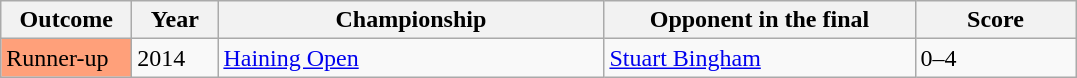<table class="sortable wikitable">
<tr>
<th width="80">Outcome</th>
<th width="50">Year</th>
<th width="250">Championship</th>
<th width="200">Opponent in the final</th>
<th width="100">Score</th>
</tr>
<tr>
<td style="background:#ffa07a;">Runner-up</td>
<td>2014</td>
<td><a href='#'>Haining Open</a></td>
<td> <a href='#'>Stuart Bingham</a></td>
<td>0–4</td>
</tr>
</table>
